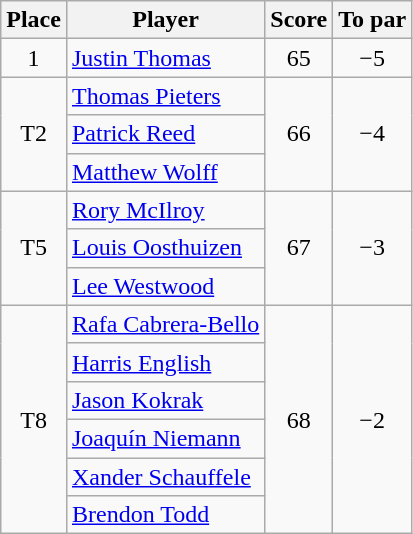<table class="wikitable">
<tr>
<th>Place</th>
<th>Player</th>
<th>Score</th>
<th>To par</th>
</tr>
<tr>
<td align=center>1</td>
<td> <a href='#'>Justin Thomas</a></td>
<td align=center>65</td>
<td align=center>−5</td>
</tr>
<tr>
<td rowspan=3 align=center>T2</td>
<td> <a href='#'>Thomas Pieters</a></td>
<td rowspan=3 align=center>66</td>
<td rowspan=3 align=center>−4</td>
</tr>
<tr>
<td> <a href='#'>Patrick Reed</a></td>
</tr>
<tr>
<td> <a href='#'>Matthew Wolff</a></td>
</tr>
<tr>
<td rowspan=3 align=center>T5</td>
<td> <a href='#'>Rory McIlroy</a></td>
<td rowspan=3 align=center>67</td>
<td rowspan=3 align=center>−3</td>
</tr>
<tr>
<td> <a href='#'>Louis Oosthuizen</a></td>
</tr>
<tr>
<td> <a href='#'>Lee Westwood</a></td>
</tr>
<tr>
<td rowspan=6 align=center>T8</td>
<td> <a href='#'>Rafa Cabrera-Bello</a></td>
<td rowspan=6 align=center>68</td>
<td rowspan=6 align=center>−2</td>
</tr>
<tr>
<td> <a href='#'>Harris English</a></td>
</tr>
<tr>
<td> <a href='#'>Jason Kokrak</a></td>
</tr>
<tr>
<td> <a href='#'>Joaquín Niemann</a></td>
</tr>
<tr>
<td> <a href='#'>Xander Schauffele</a></td>
</tr>
<tr>
<td> <a href='#'>Brendon Todd</a></td>
</tr>
</table>
